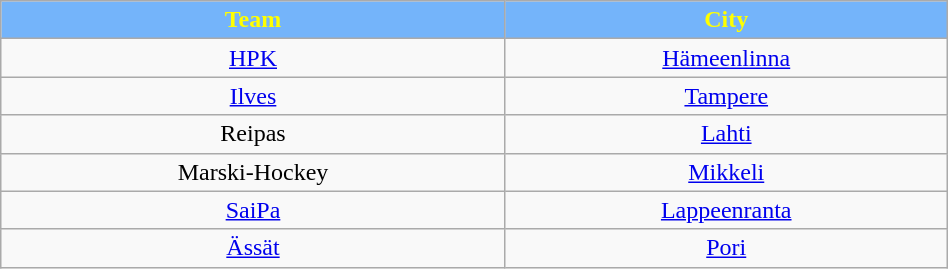<table class="wikitable" style="width:50%;">
<tr style="text-align:center; background:#74b4fa; color:yellow;">
<td><strong>Team</strong></td>
<td><strong>City</strong></td>
</tr>
<tr style="text-align:center;" bgcolor="">
<td><a href='#'>HPK</a></td>
<td><a href='#'>Hämeenlinna</a></td>
</tr>
<tr style="text-align:center;" bgcolor="">
<td><a href='#'>Ilves</a></td>
<td><a href='#'>Tampere</a></td>
</tr>
<tr style="text-align:center;" bgcolor="">
<td>Reipas</td>
<td><a href='#'>Lahti</a></td>
</tr>
<tr style="text-align:center;" bgcolor="">
<td>Marski-Hockey</td>
<td><a href='#'>Mikkeli</a></td>
</tr>
<tr style="text-align:center;" bgcolor="">
<td><a href='#'>SaiPa</a></td>
<td><a href='#'>Lappeenranta</a></td>
</tr>
<tr style="text-align:center;" bgcolor="">
<td><a href='#'>Ässät</a></td>
<td><a href='#'>Pori</a></td>
</tr>
</table>
